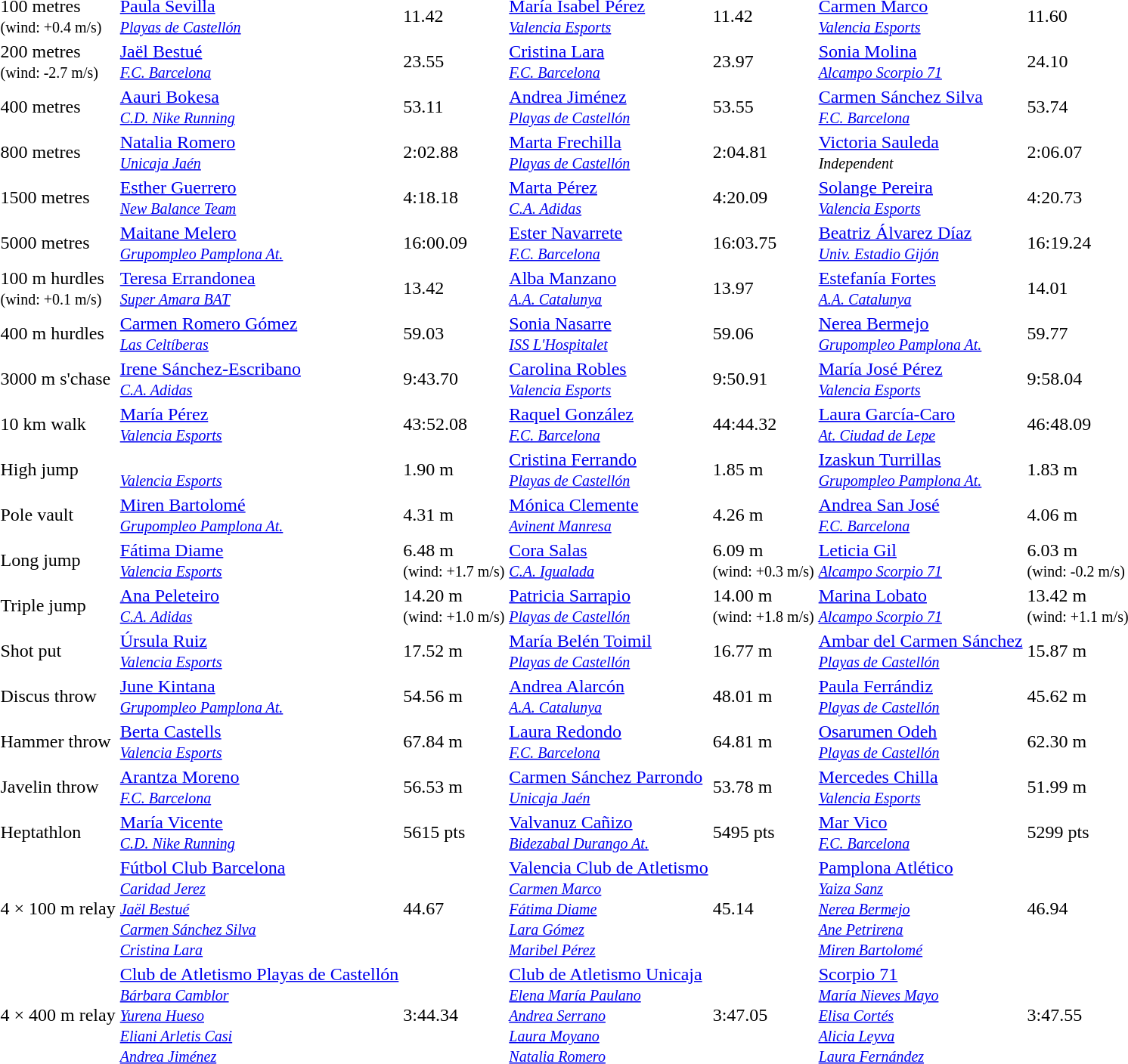<table>
<tr>
<td>100 metres<br><small>(wind: +0.4 m/s)</small></td>
<td><a href='#'>Paula Sevilla</a><br><small><a href='#'><em>Playas de Castellón</em></a></small></td>
<td>11.42</td>
<td><a href='#'>María Isabel Pérez</a><br><small><em><a href='#'>Valencia Esports</a></em></small></td>
<td>11.42</td>
<td><a href='#'>Carmen Marco</a><br><small><a href='#'><em>Valencia Esports</em></a></small></td>
<td>11.60 </td>
</tr>
<tr>
<td>200 metres<br><small>(wind: -2.7 m/s)</small></td>
<td><a href='#'>Jaël Bestué</a><br><small><a href='#'><em>F.C. Barcelona</em></a></small></td>
<td>23.55</td>
<td><a href='#'>Cristina Lara</a><br><small><a href='#'><em>F.C. Barcelona</em></a></small></td>
<td>23.97</td>
<td><a href='#'>Sonia Molina</a><br><small><em><a href='#'>Alcampo Scorpio 71</a></em></small></td>
<td>24.10</td>
</tr>
<tr>
<td>400 metres</td>
<td><a href='#'>Aauri Bokesa</a><br><small><em><a href='#'>C.D. Nike Running</a></em></small></td>
<td>53.11</td>
<td><a href='#'>Andrea Jiménez</a><br><small><em><a href='#'>Playas de Castellón</a></em></small></td>
<td>53.55</td>
<td><a href='#'>Carmen Sánchez Silva</a><br><small><em><a href='#'>F.C. Barcelona</a></em></small></td>
<td>53.74</td>
</tr>
<tr>
<td>800 metres</td>
<td><a href='#'>Natalia Romero</a><br><small><em><a href='#'>Unicaja Jaén</a></em></small></td>
<td>2:02.88</td>
<td><a href='#'>Marta Frechilla</a><br><small><a href='#'><em>Playas de Castellón</em></a></small></td>
<td>2:04.81 </td>
<td><a href='#'>Victoria Sauleda</a><br><small><em>Independent</em></small></td>
<td>2:06.07</td>
</tr>
<tr>
<td>1500 metres</td>
<td><a href='#'>Esther Guerrero</a><br><small><em><a href='#'>New Balance Team</a></em></small></td>
<td>4:18.18</td>
<td><a href='#'>Marta Pérez</a><br><small><em><a href='#'>C.A. Adidas</a></em></small></td>
<td>4:20.09</td>
<td><a href='#'>Solange Pereira</a><br><small><a href='#'><em>Valencia Esports</em></a></small></td>
<td>4:20.73</td>
</tr>
<tr>
<td>5000 metres</td>
<td><a href='#'>Maitane Melero</a><br><small><a href='#'><em>Grupompleo Pamplona At.</em></a></small></td>
<td>16:00.09</td>
<td><a href='#'>Ester Navarrete</a><br><small><a href='#'><em>F.C. Barcelona</em></a></small></td>
<td>16:03.75</td>
<td><a href='#'>Beatriz Álvarez Díaz</a><br><small><em><a href='#'>Univ. Estadio Gijón</a></em></small></td>
<td>16:19.24 </td>
</tr>
<tr>
<td>100 m hurdles<br><small>(wind: +0.1 m/s)</small></td>
<td><a href='#'>Teresa Errandonea</a><br><small><em><a href='#'>Super Amara BAT</a></em></small></td>
<td>13.42</td>
<td><a href='#'>Alba Manzano</a><br><small><a href='#'><em>A.A. Catalunya</em></a></small></td>
<td>13.97</td>
<td><a href='#'>Estefanía Fortes</a><br><small><a href='#'><em>A.A. Catalunya</em></a></small></td>
<td>14.01</td>
</tr>
<tr>
<td>400 m hurdles</td>
<td><a href='#'>Carmen Romero Gómez</a><br><small><em><a href='#'>Las Celtíberas</a></em></small></td>
<td>59.03</td>
<td><a href='#'>Sonia Nasarre</a><br><small><em><a href='#'>ISS L'Hospitalet</a></em></small></td>
<td>59.06</td>
<td><a href='#'>Nerea Bermejo</a><br><small><a href='#'><em>Grupompleo Pamplona At.</em></a></small></td>
<td>59.77</td>
</tr>
<tr>
<td>3000 m s'chase</td>
<td><a href='#'>Irene Sánchez-Escribano</a><br><small><em><a href='#'>C.A. Adidas</a></em></small></td>
<td>9:43.70</td>
<td><a href='#'>Carolina Robles</a><br><small><a href='#'><em>Valencia Esports</em></a></small></td>
<td>9:50.91</td>
<td><a href='#'>María José Pérez</a><br><small><a href='#'><em>Valencia Esports</em></a></small></td>
<td>9:58.04</td>
</tr>
<tr>
<td>10 km walk</td>
<td><a href='#'>María Pérez</a><br><small><a href='#'><em>Valencia Esports</em></a></small></td>
<td>43:52.08 </td>
<td><a href='#'>Raquel González</a><br><small><a href='#'><em>F.C. Barcelona</em></a></small></td>
<td>44:44.32</td>
<td><a href='#'>Laura García-Caro</a><br><small><a href='#'><em>At. Ciudad de Lepe</em></a></small></td>
<td>46:48.09</td>
</tr>
<tr>
<td>High jump</td>
<td><br><small><a href='#'><em>Valencia Esports</em></a></small></td>
<td>1.90 m</td>
<td><a href='#'>Cristina Ferrando</a><br><small><a href='#'><em>Playas de Castellón</em></a></small></td>
<td>1.85 m</td>
<td><a href='#'>Izaskun Turrillas</a><br><small><a href='#'><em>Grupompleo Pamplona At.</em></a></small></td>
<td>1.83 m</td>
</tr>
<tr>
<td>Pole vault</td>
<td><a href='#'>Miren Bartolomé</a><br><small><a href='#'><em>Grupompleo Pamplona At.</em></a></small></td>
<td>4.31 m</td>
<td><a href='#'>Mónica Clemente</a><br><small><em><a href='#'>Avinent Manresa</a></em></small></td>
<td>4.26 m</td>
<td><a href='#'>Andrea San José</a><br><small><a href='#'><em>F.C. Barcelona</em></a></small></td>
<td>4.06 m</td>
</tr>
<tr>
<td>Long jump</td>
<td><a href='#'>Fátima Diame</a><br><small><a href='#'><em>Valencia Esports</em></a></small></td>
<td>6.48 m<br><small>(wind: +1.7 m/s)</small></td>
<td><a href='#'>Cora Salas</a><br><small><em><a href='#'>C.A. Igualada</a></em></small></td>
<td>6.09 m<br><small>(wind: +0.3 m/s)</small></td>
<td><a href='#'>Leticia Gil</a><br><small><em><a href='#'>Alcampo Scorpio 71</a></em></small></td>
<td>6.03 m<br><small>(wind: -0.2 m/s)</small></td>
</tr>
<tr>
<td>Triple jump</td>
<td><a href='#'>Ana Peleteiro</a><br><small><a href='#'><em>C.A. Adidas</em></a></small></td>
<td>14.20 m<br><small>(wind: +1.0 m/s)</small></td>
<td><a href='#'>Patricia Sarrapio</a><br><small><a href='#'><em>Playas de Castellón</em></a></small></td>
<td>14.00 m<br><small>(wind: +1.8 m/s)</small></td>
<td><a href='#'>Marina Lobato</a><br><small><em><a href='#'>Alcampo Scorpio 71</a></em></small></td>
<td>13.42 m<br><small>(wind: +1.1 m/s)</small></td>
</tr>
<tr>
<td>Shot put</td>
<td><a href='#'>Úrsula Ruiz</a><br><small><a href='#'><em>Valencia Esports</em></a></small></td>
<td>17.52 m</td>
<td><a href='#'>María Belén Toimil</a><br><small><a href='#'><em>Playas de Castellón</em></a></small></td>
<td>16.77 m</td>
<td><a href='#'>Ambar del Carmen Sánchez</a><br><small><a href='#'><em>Playas de Castellón</em></a></small></td>
<td>15.87 m</td>
</tr>
<tr>
<td>Discus throw</td>
<td><a href='#'>June Kintana</a><br><small><a href='#'><em>Grupompleo Pamplona At.</em></a></small></td>
<td>54.56 m</td>
<td><a href='#'>Andrea Alarcón</a><br><small><a href='#'><em>A.A. Catalunya</em></a></small></td>
<td>48.01 m</td>
<td><a href='#'>Paula Ferrándiz</a><br><small><a href='#'><em>Playas de Castellón</em></a></small></td>
<td>45.62 m</td>
</tr>
<tr>
<td>Hammer throw</td>
<td><a href='#'>Berta Castells</a><br><small><a href='#'><em>Valencia Esports</em></a></small></td>
<td>67.84 m</td>
<td><a href='#'>Laura Redondo</a><br><small><a href='#'><em>F.C. Barcelona</em></a></small></td>
<td>64.81 m</td>
<td><a href='#'>Osarumen Odeh</a><br><small><a href='#'><em>Playas de Castellón</em></a></small></td>
<td>62.30 m</td>
</tr>
<tr>
<td>Javelin throw</td>
<td><a href='#'>Arantza Moreno</a><br><small><a href='#'><em>F.C. Barcelona</em></a></small></td>
<td>56.53 m</td>
<td><a href='#'>Carmen Sánchez Parrondo</a><br><small><em><a href='#'>Unicaja Jaén</a></em></small></td>
<td>53.78 m </td>
<td><a href='#'>Mercedes Chilla</a><br><small><a href='#'><em>Valencia Esports</em></a></small></td>
<td>51.99 m</td>
</tr>
<tr>
<td>Heptathlon</td>
<td><a href='#'>María Vicente</a><br><small><em><a href='#'>C.D. Nike Running</a></em></small></td>
<td>5615 pts</td>
<td><a href='#'>Valvanuz Cañizo</a><br><small><em><a href='#'>Bidezabal Durango At.</a></em></small></td>
<td>5495 pts</td>
<td><a href='#'>Mar Vico</a><br><small><a href='#'><em>F.C. Barcelona</em></a></small></td>
<td>5299 pts</td>
</tr>
<tr>
<td>4 × 100 m relay</td>
<td><a href='#'>Fútbol Club Barcelona</a><br><small><em><a href='#'>Caridad Jerez</a><br><a href='#'>Jaël Bestué</a><br><a href='#'>Carmen Sánchez Silva</a><br><a href='#'>Cristina Lara</a></em></small></td>
<td>44.67</td>
<td><a href='#'>Valencia Club de Atletismo</a><br><small><em><a href='#'>Carmen Marco</a><br><a href='#'>Fátima Diame</a><br><a href='#'>Lara Gómez</a><br><a href='#'>Maribel Pérez</a></em></small></td>
<td>45.14</td>
<td><a href='#'>Pamplona Atlético</a><br><small><em><a href='#'>Yaiza Sanz</a><br><a href='#'>Nerea Bermejo</a><br><a href='#'>Ane Petrirena</a><br><a href='#'>Miren Bartolomé</a></em></small></td>
<td>46.94</td>
</tr>
<tr>
<td>4 × 400 m relay</td>
<td><a href='#'>Club de Atletismo Playas de Castellón</a><br><small><em><a href='#'>Bárbara Camblor</a><br><a href='#'>Yurena Hueso</a><br><a href='#'>Eliani Arletis Casi</a><br><a href='#'>Andrea Jiménez</a></em></small></td>
<td>3:44.34</td>
<td><a href='#'>Club de Atletismo Unicaja</a><br><small><em><a href='#'>Elena María Paulano</a><br><a href='#'>Andrea Serrano</a><br><a href='#'>Laura Moyano</a><br><a href='#'>Natalia Romero</a></em></small></td>
<td>3:47.05</td>
<td><a href='#'>Scorpio 71</a><br><small><em><a href='#'>María Nieves Mayo</a><br><a href='#'>Elisa Cortés</a><br><a href='#'>Alicia Leyva</a><br><a href='#'>Laura Fernández</a></em></small></td>
<td>3:47.55</td>
</tr>
</table>
